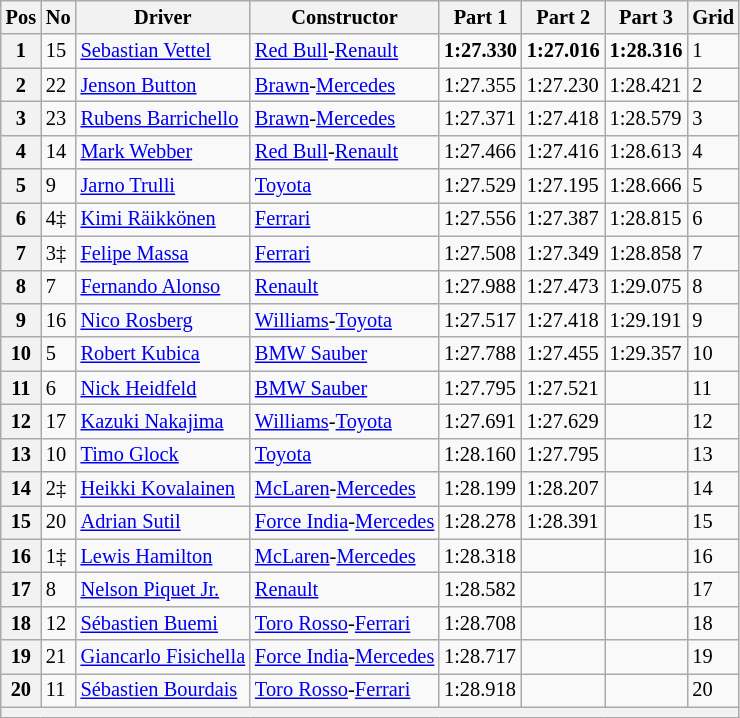<table class="wikitable sortable" style="font-size: 85%">
<tr>
<th>Pos</th>
<th>No</th>
<th>Driver</th>
<th>Constructor</th>
<th>Part 1</th>
<th>Part 2</th>
<th>Part 3</th>
<th>Grid</th>
</tr>
<tr>
<th>1</th>
<td>15</td>
<td> <a href='#'>Sebastian Vettel</a></td>
<td><a href='#'>Red Bull</a>-<a href='#'>Renault</a></td>
<td><strong>1:27.330</strong></td>
<td><strong>1:27.016</strong></td>
<td><strong>1:28.316</strong></td>
<td>1</td>
</tr>
<tr>
<th>2</th>
<td>22</td>
<td> <a href='#'>Jenson Button</a></td>
<td><a href='#'>Brawn</a>-<a href='#'>Mercedes</a></td>
<td>1:27.355</td>
<td>1:27.230</td>
<td>1:28.421</td>
<td>2</td>
</tr>
<tr>
<th>3</th>
<td>23</td>
<td> <a href='#'>Rubens Barrichello</a></td>
<td><a href='#'>Brawn</a>-<a href='#'>Mercedes</a></td>
<td>1:27.371</td>
<td>1:27.418</td>
<td>1:28.579</td>
<td>3</td>
</tr>
<tr>
<th>4</th>
<td>14</td>
<td> <a href='#'>Mark Webber</a></td>
<td><a href='#'>Red Bull</a>-<a href='#'>Renault</a></td>
<td>1:27.466</td>
<td>1:27.416</td>
<td>1:28.613</td>
<td>4</td>
</tr>
<tr>
<th>5</th>
<td>9</td>
<td> <a href='#'>Jarno Trulli</a></td>
<td><a href='#'>Toyota</a></td>
<td>1:27.529</td>
<td>1:27.195</td>
<td>1:28.666</td>
<td>5</td>
</tr>
<tr>
<th>6</th>
<td>4‡</td>
<td> <a href='#'>Kimi Räikkönen</a></td>
<td><a href='#'>Ferrari</a></td>
<td>1:27.556</td>
<td>1:27.387</td>
<td>1:28.815</td>
<td>6</td>
</tr>
<tr>
<th>7</th>
<td>3‡</td>
<td> <a href='#'>Felipe Massa</a></td>
<td><a href='#'>Ferrari</a></td>
<td>1:27.508</td>
<td>1:27.349</td>
<td>1:28.858</td>
<td>7</td>
</tr>
<tr>
<th>8</th>
<td>7</td>
<td> <a href='#'>Fernando Alonso</a></td>
<td><a href='#'>Renault</a></td>
<td>1:27.988</td>
<td>1:27.473</td>
<td>1:29.075</td>
<td>8</td>
</tr>
<tr>
<th>9</th>
<td>16</td>
<td> <a href='#'>Nico Rosberg</a></td>
<td><a href='#'>Williams</a>-<a href='#'>Toyota</a></td>
<td>1:27.517</td>
<td>1:27.418</td>
<td>1:29.191</td>
<td>9</td>
</tr>
<tr>
<th>10</th>
<td>5</td>
<td> <a href='#'>Robert Kubica</a></td>
<td><a href='#'>BMW Sauber</a></td>
<td>1:27.788</td>
<td>1:27.455</td>
<td>1:29.357</td>
<td>10</td>
</tr>
<tr>
<th>11</th>
<td>6</td>
<td> <a href='#'>Nick Heidfeld</a></td>
<td><a href='#'>BMW Sauber</a></td>
<td>1:27.795</td>
<td>1:27.521</td>
<td></td>
<td>11</td>
</tr>
<tr>
<th>12</th>
<td>17</td>
<td> <a href='#'>Kazuki Nakajima</a></td>
<td><a href='#'>Williams</a>-<a href='#'>Toyota</a></td>
<td>1:27.691</td>
<td>1:27.629</td>
<td></td>
<td>12</td>
</tr>
<tr>
<th>13</th>
<td>10</td>
<td> <a href='#'>Timo Glock</a></td>
<td><a href='#'>Toyota</a></td>
<td>1:28.160</td>
<td>1:27.795</td>
<td></td>
<td>13</td>
</tr>
<tr>
<th>14</th>
<td>2‡</td>
<td> <a href='#'>Heikki Kovalainen</a></td>
<td><a href='#'>McLaren</a>-<a href='#'>Mercedes</a></td>
<td>1:28.199</td>
<td>1:28.207</td>
<td></td>
<td>14</td>
</tr>
<tr>
<th>15</th>
<td>20</td>
<td> <a href='#'>Adrian Sutil</a></td>
<td><a href='#'>Force India</a>-<a href='#'>Mercedes</a></td>
<td>1:28.278</td>
<td>1:28.391</td>
<td></td>
<td>15</td>
</tr>
<tr>
<th>16</th>
<td>1‡</td>
<td> <a href='#'>Lewis Hamilton</a></td>
<td><a href='#'>McLaren</a>-<a href='#'>Mercedes</a></td>
<td>1:28.318</td>
<td></td>
<td></td>
<td>16</td>
</tr>
<tr>
<th>17</th>
<td>8</td>
<td> <a href='#'>Nelson Piquet Jr.</a></td>
<td><a href='#'>Renault</a></td>
<td>1:28.582</td>
<td></td>
<td></td>
<td>17</td>
</tr>
<tr>
<th>18</th>
<td>12</td>
<td> <a href='#'>Sébastien Buemi</a></td>
<td><a href='#'>Toro Rosso</a>-<a href='#'>Ferrari</a></td>
<td>1:28.708</td>
<td></td>
<td></td>
<td>18</td>
</tr>
<tr>
<th>19</th>
<td>21</td>
<td> <a href='#'>Giancarlo Fisichella</a></td>
<td><a href='#'>Force India</a>-<a href='#'>Mercedes</a></td>
<td>1:28.717</td>
<td></td>
<td></td>
<td>19</td>
</tr>
<tr>
<th>20</th>
<td>11</td>
<td> <a href='#'>Sébastien Bourdais</a></td>
<td><a href='#'>Toro Rosso</a>-<a href='#'>Ferrari</a></td>
<td>1:28.918</td>
<td></td>
<td></td>
<td>20</td>
</tr>
<tr>
<th colspan="8"></th>
</tr>
</table>
